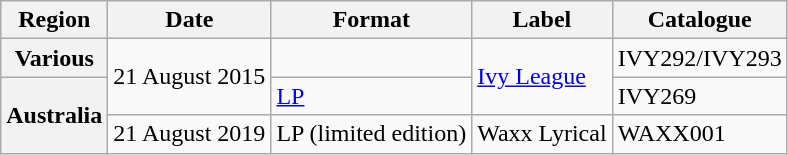<table class="wikitable plainrowheaders">
<tr>
<th scope="col">Region</th>
<th scope="col">Date</th>
<th scope="col">Format</th>
<th scope="col">Label</th>
<th scope="col">Catalogue</th>
</tr>
<tr>
<th scope="row">Various</th>
<td rowspan="2">21 August 2015</td>
<td></td>
<td rowspan="2"><a href='#'>Ivy League</a></td>
<td>IVY292/IVY293</td>
</tr>
<tr>
<th scope="row" rowspan="2">Australia</th>
<td><a href='#'>LP</a></td>
<td>IVY269</td>
</tr>
<tr>
<td>21 August 2019</td>
<td>LP (limited edition)</td>
<td>Waxx Lyrical</td>
<td>WAXX001</td>
</tr>
</table>
